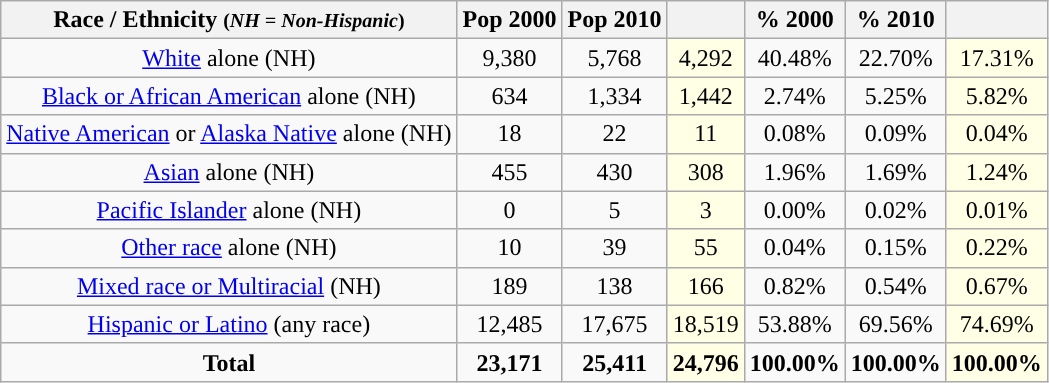<table class="wikitable" style="text-align:center;">
<tr>
<th>Race / Ethnicity <small>(<em>NH = Non-Hispanic</em>)</small></th>
<th>Pop 2000</th>
<th>Pop 2010</th>
<th></th>
<th>% 2000</th>
<th>% 2010</th>
<th></th>
</tr>
<tr>
<td><a href='#'>White</a> alone (NH)</td>
<td>9,380</td>
<td>5,768</td>
<td style='background: #ffffe6;'>4,292</td>
<td>40.48%</td>
<td>22.70%</td>
<td style='background: #ffffe6;'>17.31%</td>
</tr>
<tr>
<td><a href='#'>Black or African American</a> alone (NH)</td>
<td>634</td>
<td>1,334</td>
<td style='background: #ffffe6;'>1,442</td>
<td>2.74%</td>
<td>5.25%</td>
<td style='background: #ffffe6;'>5.82%</td>
</tr>
<tr>
<td><a href='#'>Native American</a> or <a href='#'>Alaska Native</a> alone (NH)</td>
<td>18</td>
<td>22</td>
<td style='background: #ffffe6;'>11</td>
<td>0.08%</td>
<td>0.09%</td>
<td style='background: #ffffe6;'>0.04%</td>
</tr>
<tr>
<td><a href='#'>Asian</a> alone (NH)</td>
<td>455</td>
<td>430</td>
<td style='background: #ffffe6;'>308</td>
<td>1.96%</td>
<td>1.69%</td>
<td style='background: #ffffe6;'>1.24%</td>
</tr>
<tr>
<td><a href='#'>Pacific Islander</a> alone (NH)</td>
<td>0</td>
<td>5</td>
<td style='background: #ffffe6;'>3</td>
<td>0.00%</td>
<td>0.02%</td>
<td style='background: #ffffe6;'>0.01%</td>
</tr>
<tr>
<td><a href='#'>Other race</a> alone (NH)</td>
<td>10</td>
<td>39</td>
<td style='background: #ffffe6;'>55</td>
<td>0.04%</td>
<td>0.15%</td>
<td style='background: #ffffe6;'>0.22%</td>
</tr>
<tr>
<td><a href='#'>Mixed race or Multiracial</a> (NH)</td>
<td>189</td>
<td>138</td>
<td style='background: #ffffe6;'>166</td>
<td>0.82%</td>
<td>0.54%</td>
<td style='background: #ffffe6;'>0.67%</td>
</tr>
<tr>
<td><a href='#'>Hispanic or Latino</a> (any race)</td>
<td>12,485</td>
<td>17,675</td>
<td style='background: #ffffe6;'>18,519</td>
<td>53.88%</td>
<td>69.56%</td>
<td style='background: #ffffe6;'>74.69%</td>
</tr>
<tr>
<td><strong>Total</strong></td>
<td><strong>23,171</strong></td>
<td><strong>25,411</strong></td>
<td style='background: #ffffe6;'><strong>24,796</strong></td>
<td><strong>100.00%</strong></td>
<td><strong>100.00%</strong></td>
<td style='background: #ffffe6;'><strong>100.00%</strong></td>
</tr>
</table>
